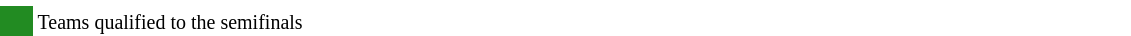<table width=60%>
<tr>
<td style="width: 20px;"></td>
<td bgcolor=#ffffff></td>
</tr>
<tr>
<td bgcolor=#228B22></td>
<td bgcolor=#ffffff><small>Teams qualified to the semifinals</small></td>
</tr>
</table>
